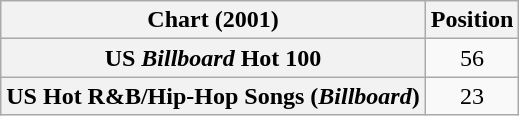<table class="wikitable sortable plainrowheaders" style="text-align:center">
<tr>
<th scope="col">Chart (2001)</th>
<th scope="col">Position</th>
</tr>
<tr>
<th scope="row">US <em>Billboard</em> Hot 100</th>
<td>56</td>
</tr>
<tr>
<th scope="row">US Hot R&B/Hip-Hop Songs (<em>Billboard</em>)</th>
<td>23</td>
</tr>
</table>
